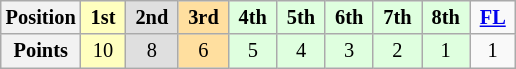<table class="wikitable" style="font-size:85%; text-align:center">
<tr>
<th>Position</th>
<td style="background:#ffffbf;"> <strong>1st</strong> </td>
<td style="background:#dfdfdf;"> <strong>2nd</strong> </td>
<td style="background:#ffdf9f;"> <strong>3rd</strong> </td>
<td style="background:#dfffdf;"> <strong>4th</strong> </td>
<td style="background:#dfffdf;"> <strong>5th</strong> </td>
<td style="background:#dfffdf;"> <strong>6th</strong> </td>
<td style="background:#dfffdf;"> <strong>7th</strong> </td>
<td style="background:#dfffdf;"> <strong>8th</strong> </td>
<td> <strong><a href='#'>FL</a></strong> </td>
</tr>
<tr>
<th>Points</th>
<td style="background:#ffffbf;">10</td>
<td style="background:#dfdfdf;">8</td>
<td style="background:#ffdf9f;">6</td>
<td style="background:#dfffdf;">5</td>
<td style="background:#dfffdf;">4</td>
<td style="background:#dfffdf;">3</td>
<td style="background:#dfffdf;">2</td>
<td style="background:#dfffdf;">1</td>
<td>1</td>
</tr>
</table>
